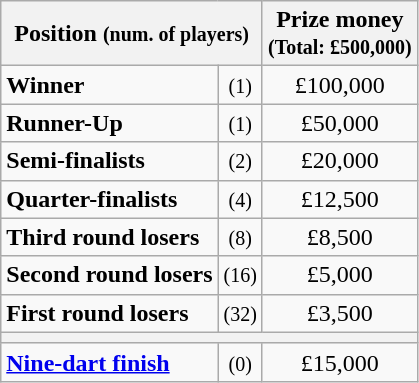<table class="wikitable">
<tr>
<th colspan=2>Position <small>(num. of players)</small></th>
<th>Prize money<br><small>(Total: £500,000)</small></th>
</tr>
<tr>
<td><strong>Winner</strong></td>
<td align=center><small>(1)</small></td>
<td align=center>£100,000</td>
</tr>
<tr>
<td><strong>Runner-Up</strong></td>
<td align=center><small>(1)</small></td>
<td align=center>£50,000</td>
</tr>
<tr>
<td><strong>Semi-finalists</strong></td>
<td align=center><small>(2)</small></td>
<td align=center>£20,000</td>
</tr>
<tr>
<td><strong>Quarter-finalists</strong></td>
<td align=center><small>(4)</small></td>
<td align=center>£12,500</td>
</tr>
<tr>
<td><strong>Third round losers</strong></td>
<td align=center><small>(8)</small></td>
<td align=center>£8,500</td>
</tr>
<tr>
<td><strong>Second round losers</strong></td>
<td align=center><small>(16)</small></td>
<td align=center>£5,000</td>
</tr>
<tr>
<td><strong>First round losers</strong></td>
<td align=center><small>(32)</small></td>
<td align=center>£3,500</td>
</tr>
<tr>
<th colspan=3></th>
</tr>
<tr>
<td><strong><a href='#'>Nine-dart finish</a></strong></td>
<td align=center><small>(0)</small></td>
<td align=center>£15,000</td>
</tr>
</table>
